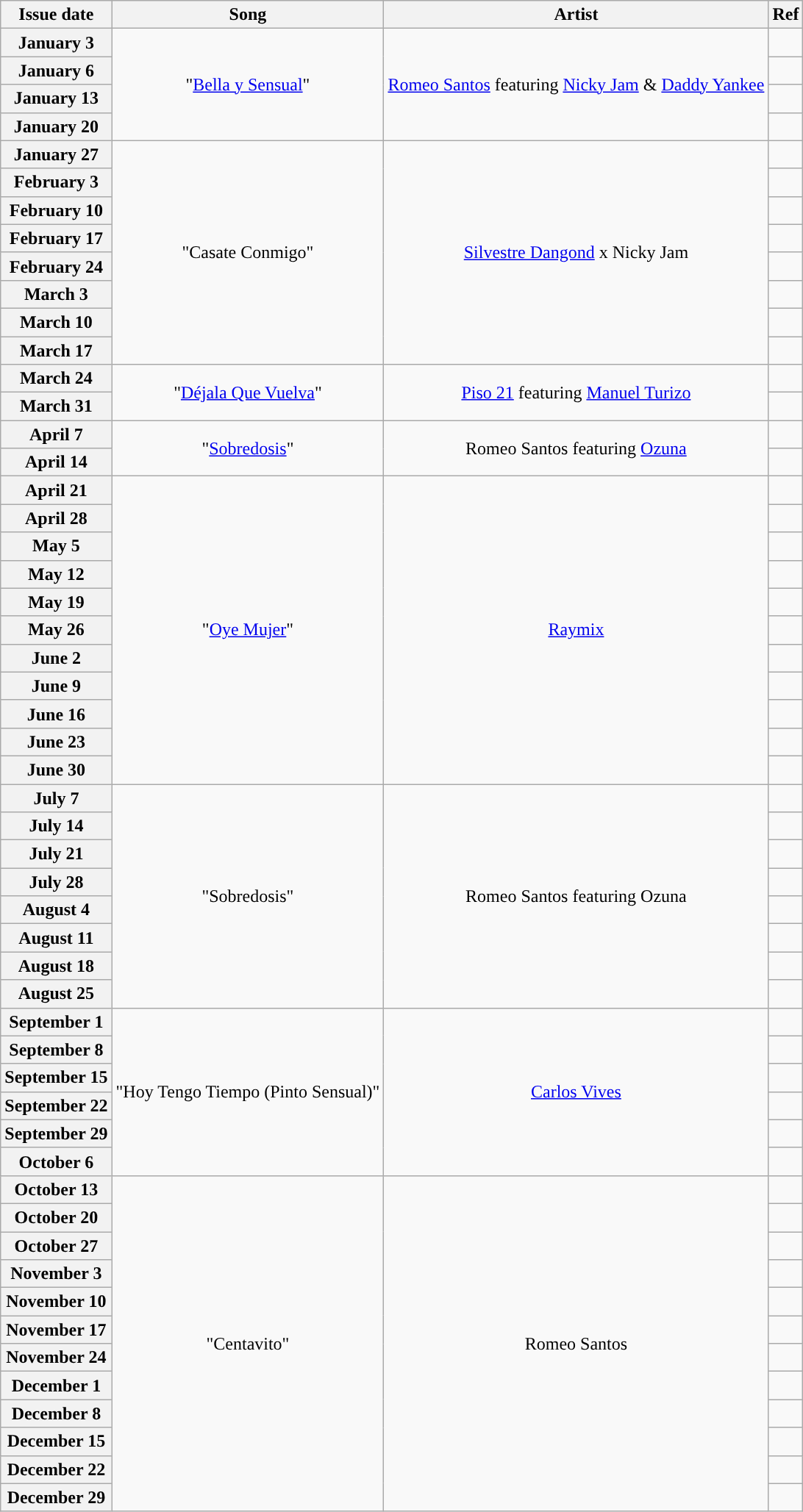<table class="wikitable plainrowheaders" style="text-align: center;">
<tr>
<th>Issue date</th>
<th>Song</th>
<th>Artist</th>
<th>Ref</th>
</tr>
<tr>
<th scope="row">January 3</th>
<td rowspan="4">"<a href='#'>Bella y Sensual</a>"</td>
<td rowspan="4"><a href='#'>Romeo Santos</a> featuring <a href='#'>Nicky Jam</a> & <a href='#'>Daddy Yankee</a></td>
<td></td>
</tr>
<tr>
<th scope="row">January 6</th>
<td></td>
</tr>
<tr>
<th scope="row">January 13</th>
<td></td>
</tr>
<tr>
<th scope="row">January 20</th>
<td></td>
</tr>
<tr>
<th scope="row">January 27</th>
<td rowspan="8">"Casate Conmigo"</td>
<td rowspan="8"><a href='#'>Silvestre Dangond</a> x Nicky Jam</td>
<td></td>
</tr>
<tr>
<th scope="row">February 3</th>
<td></td>
</tr>
<tr>
<th scope="row">February 10</th>
<td></td>
</tr>
<tr>
<th scope="row">February 17</th>
<td></td>
</tr>
<tr>
<th scope="row">February 24</th>
<td></td>
</tr>
<tr>
<th scope="row">March 3</th>
<td></td>
</tr>
<tr>
<th scope="row">March 10</th>
<td></td>
</tr>
<tr>
<th scope="row">March 17</th>
<td></td>
</tr>
<tr>
<th scope="row">March 24</th>
<td rowspan="2">"<a href='#'>Déjala Que Vuelva</a>"</td>
<td rowspan="2"><a href='#'>Piso 21</a> featuring <a href='#'>Manuel Turizo</a></td>
<td></td>
</tr>
<tr>
<th scope="row">March 31</th>
<td></td>
</tr>
<tr>
<th scope="row">April 7</th>
<td rowspan="2">"<a href='#'>Sobredosis</a>"</td>
<td rowspan="2">Romeo Santos featuring <a href='#'>Ozuna</a></td>
<td></td>
</tr>
<tr>
<th scope="row">April 14</th>
<td></td>
</tr>
<tr>
<th scope="row">April 21</th>
<td rowspan="11">"<a href='#'>Oye Mujer</a>"</td>
<td rowspan="11"><a href='#'>Raymix</a></td>
<td></td>
</tr>
<tr>
<th scope="row">April 28</th>
<td></td>
</tr>
<tr>
<th scope="row">May 5</th>
<td></td>
</tr>
<tr>
<th scope="row">May 12</th>
<td></td>
</tr>
<tr>
<th scope="row">May 19</th>
<td></td>
</tr>
<tr>
<th scope="row">May 26</th>
<td></td>
</tr>
<tr>
<th scope="row">June 2</th>
<td></td>
</tr>
<tr>
<th scope="row">June 9</th>
<td></td>
</tr>
<tr>
<th scope="row">June 16</th>
<td></td>
</tr>
<tr>
<th scope="row">June 23</th>
<td></td>
</tr>
<tr>
<th scope="row">June 30</th>
<td></td>
</tr>
<tr>
<th scope="row">July 7</th>
<td rowspan="8">"Sobredosis"</td>
<td rowspan="8">Romeo Santos featuring Ozuna</td>
<td></td>
</tr>
<tr>
<th scope="row">July 14</th>
<td></td>
</tr>
<tr>
<th scope="row">July 21</th>
<td></td>
</tr>
<tr>
<th scope="row">July 28</th>
<td></td>
</tr>
<tr>
<th scope="row">August 4</th>
<td></td>
</tr>
<tr>
<th scope="row">August 11</th>
<td></td>
</tr>
<tr>
<th scope="row">August 18</th>
<td></td>
</tr>
<tr>
<th scope="row">August 25</th>
<td></td>
</tr>
<tr>
<th scope="row">September 1</th>
<td rowspan="6">"Hoy Tengo Tiempo (Pinto Sensual)"</td>
<td rowspan="6"><a href='#'>Carlos Vives</a></td>
<td></td>
</tr>
<tr>
<th scope="row">September 8</th>
<td></td>
</tr>
<tr>
<th scope="row">September 15</th>
<td></td>
</tr>
<tr>
<th scope="row">September 22</th>
<td></td>
</tr>
<tr>
<th scope="row">September 29</th>
<td></td>
</tr>
<tr>
<th scope="row">October 6</th>
<td></td>
</tr>
<tr>
<th scope="row">October 13</th>
<td rowspan="12">"Centavito"</td>
<td rowspan="12">Romeo Santos</td>
<td></td>
</tr>
<tr>
<th scope="row">October 20</th>
<td></td>
</tr>
<tr>
<th scope="row">October 27</th>
<td></td>
</tr>
<tr>
<th scope="row">November 3</th>
<td></td>
</tr>
<tr>
<th scope="row">November 10</th>
<td></td>
</tr>
<tr>
<th scope="row">November 17</th>
<td></td>
</tr>
<tr>
<th scope="row">November 24</th>
<td></td>
</tr>
<tr>
<th scope="row">December 1</th>
<td></td>
</tr>
<tr>
<th scope="row">December 8</th>
<td></td>
</tr>
<tr>
<th scope="row">December 15</th>
<td></td>
</tr>
<tr>
<th scope="row">December 22</th>
<td></td>
</tr>
<tr>
<th scope="row">December 29</th>
<td></td>
</tr>
</table>
